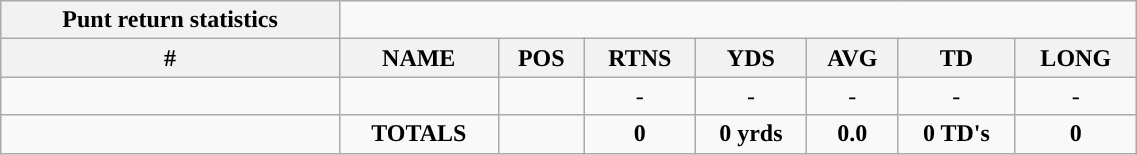<table class="wikitable collapsible collapsed" style="width:60%; text-align:center;">
<tr>
<th style="text-align:center; ">Punt return statistics</th>
</tr>
<tr>
<th>#</th>
<th>NAME</th>
<th>POS</th>
<th>RTNS</th>
<th>YDS</th>
<th>AVG</th>
<th>TD</th>
<th>LONG</th>
</tr>
<tr>
<td></td>
<td></td>
<td></td>
<td>-</td>
<td>-</td>
<td>-</td>
<td>-</td>
<td>-</td>
</tr>
<tr>
<td></td>
<td><strong>TOTALS</strong></td>
<td></td>
<td><strong>0</strong></td>
<td><strong>0 yrds</strong></td>
<td><strong>0.0</strong></td>
<td><strong>0 TD's</strong></td>
<td><strong>0</strong></td>
</tr>
</table>
